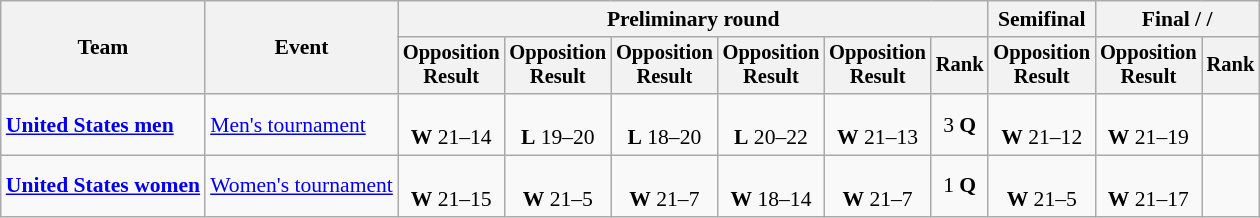<table class=wikitable style=font-size:90%;text-align:center>
<tr>
<th rowspan=2>Team</th>
<th rowspan=2>Event</th>
<th colspan=6>Preliminary round</th>
<th>Semifinal</th>
<th colspan=2>Final /  / </th>
</tr>
<tr style=font-size:95%>
<th>Opposition<br>Result</th>
<th>Opposition<br>Result</th>
<th>Opposition<br>Result</th>
<th>Opposition<br>Result</th>
<th>Opposition<br>Result</th>
<th>Rank</th>
<th>Opposition<br>Result</th>
<th>Opposition<br>Result</th>
<th>Rank</th>
</tr>
<tr>
<td align=left><strong><a href='#'>United States men</a></strong></td>
<td align=left><a href='#'>Men's tournament</a></td>
<td><br><strong>W</strong> 21–14</td>
<td><br><strong>L</strong> 19–20</td>
<td><br><strong>L</strong> 18–20</td>
<td><br><strong>L</strong> 20–22</td>
<td><br><strong>W</strong> 21–13</td>
<td>3 <strong>Q</strong></td>
<td><br><strong>W</strong> 21–12</td>
<td><br><strong>W</strong> 21–19</td>
<td></td>
</tr>
<tr>
<td align=left><strong><a href='#'>United States women</a></strong></td>
<td align=left><a href='#'>Women's tournament</a></td>
<td><br><strong>W</strong> 21–15</td>
<td><br><strong>W</strong> 21–5</td>
<td><br><strong>W</strong> 21–7</td>
<td><br><strong>W</strong> 18–14</td>
<td><br><strong>W</strong> 21–7</td>
<td>1 <strong>Q</strong></td>
<td><br><strong>W</strong> 21–5</td>
<td><br><strong>W</strong> 21–17</td>
<td></td>
</tr>
</table>
